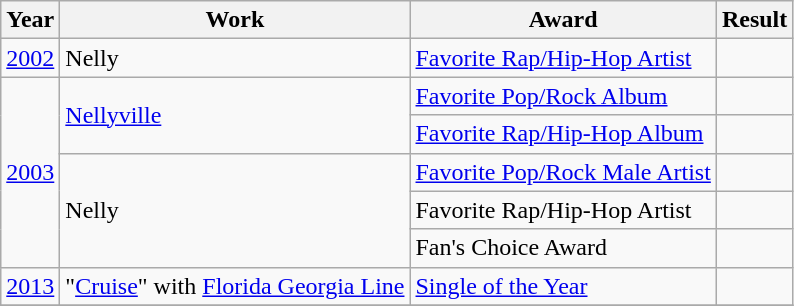<table class="wikitable">
<tr>
<th>Year</th>
<th>Work</th>
<th>Award</th>
<th>Result</th>
</tr>
<tr>
<td><a href='#'>2002</a></td>
<td>Nelly</td>
<td><a href='#'>Favorite Rap/Hip-Hop Artist</a></td>
<td></td>
</tr>
<tr>
<td rowspan="5"><a href='#'>2003</a></td>
<td rowspan="2"><a href='#'>Nellyville</a></td>
<td><a href='#'>Favorite Pop/Rock Album</a></td>
<td></td>
</tr>
<tr>
<td><a href='#'>Favorite Rap/Hip-Hop Album</a></td>
<td></td>
</tr>
<tr>
<td rowspan="3">Nelly</td>
<td><a href='#'>Favorite Pop/Rock Male Artist</a></td>
<td></td>
</tr>
<tr>
<td>Favorite Rap/Hip-Hop Artist</td>
<td></td>
</tr>
<tr>
<td>Fan's Choice Award</td>
<td></td>
</tr>
<tr>
<td><a href='#'>2013</a></td>
<td>"<a href='#'>Cruise</a>" with <a href='#'>Florida Georgia Line</a></td>
<td><a href='#'>Single of the Year</a></td>
<td></td>
</tr>
<tr>
</tr>
</table>
